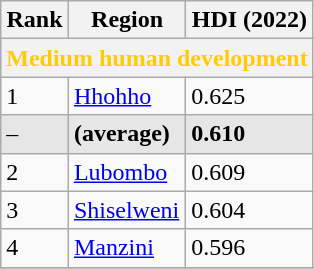<table class="wikitable sortable">
<tr>
<th class="sort">Rank</th>
<th class="sort">Region</th>
<th class="sort">HDI (2022)</th>
</tr>
<tr>
<th colspan="3" style="color:#fc0;">Medium human development</th>
</tr>
<tr>
<td>1</td>
<td style="text-align:left"><a href='#'>Hhohho</a></td>
<td>0.625</td>
</tr>
<tr style="background:#e6e6e6">
<td>–</td>
<td style="text-align:left"><strong> (average)</strong></td>
<td><strong>0.610</strong></td>
</tr>
<tr>
<td>2</td>
<td style="text-align:left"><a href='#'>Lubombo</a></td>
<td>0.609</td>
</tr>
<tr>
<td>3</td>
<td style="text-align:left"><a href='#'>Shiselweni</a></td>
<td>0.604</td>
</tr>
<tr>
<td>4</td>
<td style="text-align:left"><a href='#'>Manzini</a></td>
<td>0.596</td>
</tr>
<tr>
</tr>
</table>
